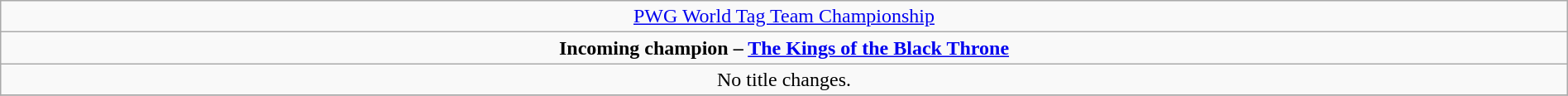<table class="wikitable" style="text-align:center; width:100%;">
<tr>
<td colspan="5" style="text-align: center;"><a href='#'>PWG World Tag Team Championship</a></td>
</tr>
<tr>
<td colspan="5" style="text-align: center;"><strong>Incoming champion – <a href='#'>The Kings of the Black Throne</a> </strong></td>
</tr>
<tr>
<td>No title changes.</td>
</tr>
<tr>
</tr>
</table>
